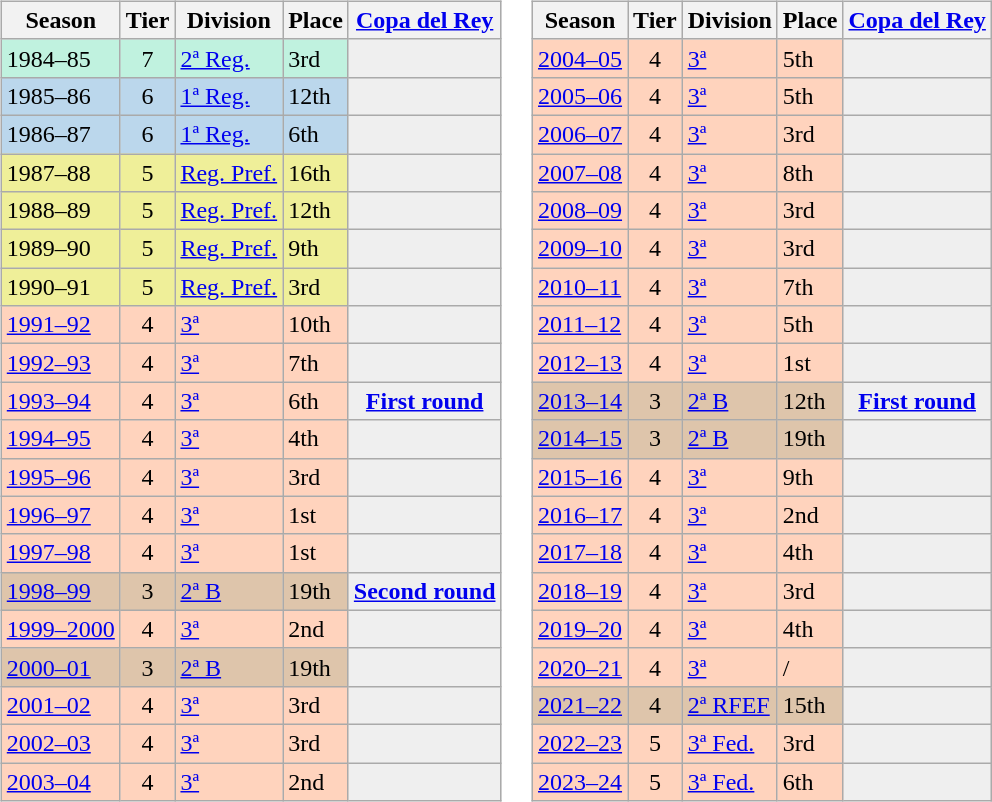<table>
<tr>
<td valign="top" width=0%><br><table class="wikitable">
<tr style="background:#f0f6fa;">
<th>Season</th>
<th>Tier</th>
<th>Division</th>
<th>Place</th>
<th><a href='#'>Copa del Rey</a></th>
</tr>
<tr>
<td style="background:#C0F2DF;">1984–85</td>
<td style="background:#C0F2DF;" align="center">7</td>
<td style="background:#C0F2DF;"><a href='#'>2ª Reg.</a></td>
<td style="background:#C0F2DF;">3rd</td>
<th style="background:#efefef;"></th>
</tr>
<tr>
<td style="background:#BBD7EC;">1985–86</td>
<td style="background:#BBD7EC;" align="center">6</td>
<td style="background:#BBD7EC;"><a href='#'>1ª Reg.</a></td>
<td style="background:#BBD7EC;">12th</td>
<th style="background:#efefef;"></th>
</tr>
<tr>
<td style="background:#BBD7EC;">1986–87</td>
<td style="background:#BBD7EC;" align="center">6</td>
<td style="background:#BBD7EC;"><a href='#'>1ª Reg.</a></td>
<td style="background:#BBD7EC;">6th</td>
<th style="background:#efefef;"></th>
</tr>
<tr>
<td style="background:#EFEF99;">1987–88</td>
<td style="background:#EFEF99;" align="center">5</td>
<td style="background:#EFEF99;"><a href='#'>Reg. Pref.</a></td>
<td style="background:#EFEF99;">16th</td>
<th style="background:#efefef;"></th>
</tr>
<tr>
<td style="background:#EFEF99;">1988–89</td>
<td style="background:#EFEF99;" align="center">5</td>
<td style="background:#EFEF99;"><a href='#'>Reg. Pref.</a></td>
<td style="background:#EFEF99;">12th</td>
<th style="background:#efefef;"></th>
</tr>
<tr>
<td style="background:#EFEF99;">1989–90</td>
<td style="background:#EFEF99;" align="center">5</td>
<td style="background:#EFEF99;"><a href='#'>Reg. Pref.</a></td>
<td style="background:#EFEF99;">9th</td>
<th style="background:#efefef;"></th>
</tr>
<tr>
<td style="background:#EFEF99;">1990–91</td>
<td style="background:#EFEF99;" align="center">5</td>
<td style="background:#EFEF99;"><a href='#'>Reg. Pref.</a></td>
<td style="background:#EFEF99;">3rd</td>
<th style="background:#efefef;"></th>
</tr>
<tr>
<td style="background:#FFD3BD;"><a href='#'>1991–92</a></td>
<td style="background:#FFD3BD;" align="center">4</td>
<td style="background:#FFD3BD;"><a href='#'>3ª</a></td>
<td style="background:#FFD3BD;">10th</td>
<td style="background:#efefef;"></td>
</tr>
<tr>
<td style="background:#FFD3BD;"><a href='#'>1992–93</a></td>
<td style="background:#FFD3BD;" align="center">4</td>
<td style="background:#FFD3BD;"><a href='#'>3ª</a></td>
<td style="background:#FFD3BD;">7th</td>
<td style="background:#efefef;"></td>
</tr>
<tr>
<td style="background:#FFD3BD;"><a href='#'>1993–94</a></td>
<td style="background:#FFD3BD;" align="center">4</td>
<td style="background:#FFD3BD;"><a href='#'>3ª</a></td>
<td style="background:#FFD3BD;">6th</td>
<th style="background:#efefef;"><a href='#'>First round</a></th>
</tr>
<tr>
<td style="background:#FFD3BD;"><a href='#'>1994–95</a></td>
<td style="background:#FFD3BD;" align="center">4</td>
<td style="background:#FFD3BD;"><a href='#'>3ª</a></td>
<td style="background:#FFD3BD;">4th</td>
<th style="background:#efefef;"></th>
</tr>
<tr>
<td style="background:#FFD3BD;"><a href='#'>1995–96</a></td>
<td style="background:#FFD3BD;" align="center">4</td>
<td style="background:#FFD3BD;"><a href='#'>3ª</a></td>
<td style="background:#FFD3BD;">3rd</td>
<th style="background:#efefef;"></th>
</tr>
<tr>
<td style="background:#FFD3BD;"><a href='#'>1996–97</a></td>
<td style="background:#FFD3BD;" align="center">4</td>
<td style="background:#FFD3BD;"><a href='#'>3ª</a></td>
<td style="background:#FFD3BD;">1st</td>
<th style="background:#efefef;"></th>
</tr>
<tr>
<td style="background:#FFD3BD;"><a href='#'>1997–98</a></td>
<td style="background:#FFD3BD;" align="center">4</td>
<td style="background:#FFD3BD;"><a href='#'>3ª</a></td>
<td style="background:#FFD3BD;">1st</td>
<td style="background:#efefef;"></td>
</tr>
<tr>
<td style="background:#DEC5AB;"><a href='#'>1998–99</a></td>
<td style="background:#DEC5AB;" align="center">3</td>
<td style="background:#DEC5AB;"><a href='#'>2ª B</a></td>
<td style="background:#DEC5AB;">19th</td>
<th style="background:#efefef;"><a href='#'>Second round</a></th>
</tr>
<tr>
<td style="background:#FFD3BD;"><a href='#'>1999–2000</a></td>
<td style="background:#FFD3BD;" align="center">4</td>
<td style="background:#FFD3BD;"><a href='#'>3ª</a></td>
<td style="background:#FFD3BD;">2nd</td>
<th style="background:#efefef;"></th>
</tr>
<tr>
<td style="background:#DEC5AB;"><a href='#'>2000–01</a></td>
<td style="background:#DEC5AB;" align="center">3</td>
<td style="background:#DEC5AB;"><a href='#'>2ª B</a></td>
<td style="background:#DEC5AB;">19th</td>
<th style="background:#efefef;"></th>
</tr>
<tr>
<td style="background:#FFD3BD;"><a href='#'>2001–02</a></td>
<td style="background:#FFD3BD;" align="center">4</td>
<td style="background:#FFD3BD;"><a href='#'>3ª</a></td>
<td style="background:#FFD3BD;">3rd</td>
<td style="background:#efefef;"></td>
</tr>
<tr>
<td style="background:#FFD3BD;"><a href='#'>2002–03</a></td>
<td style="background:#FFD3BD;" align="center">4</td>
<td style="background:#FFD3BD;"><a href='#'>3ª</a></td>
<td style="background:#FFD3BD;">3rd</td>
<td style="background:#efefef;"></td>
</tr>
<tr>
<td style="background:#FFD3BD;"><a href='#'>2003–04</a></td>
<td style="background:#FFD3BD;" align="center">4</td>
<td style="background:#FFD3BD;"><a href='#'>3ª</a></td>
<td style="background:#FFD3BD;">2nd</td>
<td style="background:#efefef;"></td>
</tr>
</table>
</td>
<td valign="top" width=0%><br><table class="wikitable">
<tr style="background:#f0f6fa;">
<th>Season</th>
<th>Tier</th>
<th>Division</th>
<th>Place</th>
<th><a href='#'>Copa del Rey</a></th>
</tr>
<tr>
<td style="background:#FFD3BD;"><a href='#'>2004–05</a></td>
<td style="background:#FFD3BD;" align="center">4</td>
<td style="background:#FFD3BD;"><a href='#'>3ª</a></td>
<td style="background:#FFD3BD;">5th</td>
<th style="background:#efefef;"></th>
</tr>
<tr>
<td style="background:#FFD3BD;"><a href='#'>2005–06</a></td>
<td style="background:#FFD3BD;" align="center">4</td>
<td style="background:#FFD3BD;"><a href='#'>3ª</a></td>
<td style="background:#FFD3BD;">5th</td>
<td style="background:#efefef;"></td>
</tr>
<tr>
<td style="background:#FFD3BD;"><a href='#'>2006–07</a></td>
<td style="background:#FFD3BD;" align="center">4</td>
<td style="background:#FFD3BD;"><a href='#'>3ª</a></td>
<td style="background:#FFD3BD;">3rd</td>
<td style="background:#efefef;"></td>
</tr>
<tr>
<td style="background:#FFD3BD;"><a href='#'>2007–08</a></td>
<td style="background:#FFD3BD;" align="center">4</td>
<td style="background:#FFD3BD;"><a href='#'>3ª</a></td>
<td style="background:#FFD3BD;">8th</td>
<th style="background:#efefef;"></th>
</tr>
<tr>
<td style="background:#FFD3BD;"><a href='#'>2008–09</a></td>
<td style="background:#FFD3BD;" align="center">4</td>
<td style="background:#FFD3BD;"><a href='#'>3ª</a></td>
<td style="background:#FFD3BD;">3rd</td>
<td style="background:#efefef;"></td>
</tr>
<tr>
<td style="background:#FFD3BD;"><a href='#'>2009–10</a></td>
<td style="background:#FFD3BD;" align="center">4</td>
<td style="background:#FFD3BD;"><a href='#'>3ª</a></td>
<td style="background:#FFD3BD;">3rd</td>
<td style="background:#efefef;"></td>
</tr>
<tr>
<td style="background:#FFD3BD;"><a href='#'>2010–11</a></td>
<td style="background:#FFD3BD;" align="center">4</td>
<td style="background:#FFD3BD;"><a href='#'>3ª</a></td>
<td style="background:#FFD3BD;">7th</td>
<td style="background:#efefef;"></td>
</tr>
<tr>
<td style="background:#FFD3BD;"><a href='#'>2011–12</a></td>
<td style="background:#FFD3BD;" align="center">4</td>
<td style="background:#FFD3BD;"><a href='#'>3ª</a></td>
<td style="background:#FFD3BD;">5th</td>
<td style="background:#efefef;"></td>
</tr>
<tr>
<td style="background:#FFD3BD;"><a href='#'>2012–13</a></td>
<td style="background:#FFD3BD;" align="center">4</td>
<td style="background:#FFD3BD;"><a href='#'>3ª</a></td>
<td style="background:#FFD3BD;">1st</td>
<td style="background:#efefef;"></td>
</tr>
<tr>
<td style="background:#DEC5AB;"><a href='#'>2013–14</a></td>
<td style="background:#DEC5AB;" align="center">3</td>
<td style="background:#DEC5AB;"><a href='#'>2ª B</a></td>
<td style="background:#DEC5AB;">12th</td>
<th style="background:#efefef;"><a href='#'>First round</a></th>
</tr>
<tr>
<td style="background:#DEC5AB;"><a href='#'>2014–15</a></td>
<td style="background:#DEC5AB;" align="center">3</td>
<td style="background:#DEC5AB;"><a href='#'>2ª B</a></td>
<td style="background:#DEC5AB;">19th</td>
<th style="background:#efefef;"></th>
</tr>
<tr>
<td style="background:#FFD3BD;"><a href='#'>2015–16</a></td>
<td style="background:#FFD3BD;" align="center">4</td>
<td style="background:#FFD3BD;"><a href='#'>3ª</a></td>
<td style="background:#FFD3BD;">9th</td>
<th style="background:#efefef;"></th>
</tr>
<tr>
<td style="background:#FFD3BD;"><a href='#'>2016–17</a></td>
<td style="background:#FFD3BD;" align="center">4</td>
<td style="background:#FFD3BD;"><a href='#'>3ª</a></td>
<td style="background:#FFD3BD;">2nd</td>
<th style="background:#efefef;"></th>
</tr>
<tr>
<td style="background:#FFD3BD;"><a href='#'>2017–18</a></td>
<td style="background:#FFD3BD;" align="center">4</td>
<td style="background:#FFD3BD;"><a href='#'>3ª</a></td>
<td style="background:#FFD3BD;">4th</td>
<th style="background:#efefef;"></th>
</tr>
<tr>
<td style="background:#FFD3BD;"><a href='#'>2018–19</a></td>
<td style="background:#FFD3BD;" align="center">4</td>
<td style="background:#FFD3BD;"><a href='#'>3ª</a></td>
<td style="background:#FFD3BD;">3rd</td>
<th style="background:#efefef;"></th>
</tr>
<tr>
<td style="background:#FFD3BD;"><a href='#'>2019–20</a></td>
<td style="background:#FFD3BD;" align="center">4</td>
<td style="background:#FFD3BD;"><a href='#'>3ª</a></td>
<td style="background:#FFD3BD;">4th</td>
<th style="background:#efefef;"></th>
</tr>
<tr>
<td style="background:#FFD3BD;"><a href='#'>2020–21</a></td>
<td style="background:#FFD3BD;" align="center">4</td>
<td style="background:#FFD3BD;"><a href='#'>3ª</a></td>
<td style="background:#FFD3BD;"> / </td>
<th style="background:#efefef;"></th>
</tr>
<tr>
<td style="background:#DEC5AB;"><a href='#'>2021–22</a></td>
<td style="background:#DEC5AB;" align="center">4</td>
<td style="background:#DEC5AB;"><a href='#'>2ª RFEF</a></td>
<td style="background:#DEC5AB;">15th</td>
<th style="background:#efefef;"></th>
</tr>
<tr>
<td style="background:#FFD3BD;"><a href='#'>2022–23</a></td>
<td style="background:#FFD3BD;" align="center">5</td>
<td style="background:#FFD3BD;"><a href='#'>3ª Fed.</a></td>
<td style="background:#FFD3BD;">3rd</td>
<th style="background:#efefef;"></th>
</tr>
<tr>
<td style="background:#FFD3BD;"><a href='#'>2023–24</a></td>
<td style="background:#FFD3BD;" align="center">5</td>
<td style="background:#FFD3BD;"><a href='#'>3ª Fed.</a></td>
<td style="background:#FFD3BD;">6th</td>
<th style="background:#efefef;"></th>
</tr>
</table>
</td>
</tr>
</table>
